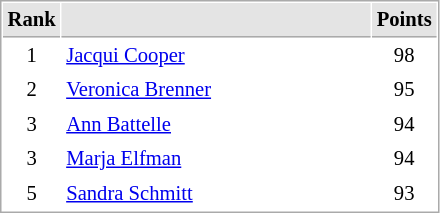<table cellspacing="1" cellpadding="3" style="border:1px solid #AAAAAA;font-size:86%">
<tr bgcolor="#E4E4E4">
<th style="border-bottom:1px solid #AAAAAA" width=10>Rank</th>
<th style="border-bottom:1px solid #AAAAAA" width=200></th>
<th style="border-bottom:1px solid #AAAAAA" width=20>Points</th>
</tr>
<tr>
<td align="center">1</td>
<td> <a href='#'>Jacqui Cooper</a></td>
<td align=center>98</td>
</tr>
<tr>
<td align="center">2</td>
<td> <a href='#'>Veronica Brenner</a></td>
<td align=center>95</td>
</tr>
<tr>
<td align="center">3</td>
<td> <a href='#'>Ann Battelle</a></td>
<td align=center>94</td>
</tr>
<tr>
<td align="center">3</td>
<td> <a href='#'>Marja Elfman</a></td>
<td align=center>94</td>
</tr>
<tr>
<td align="center">5</td>
<td> <a href='#'>Sandra Schmitt</a></td>
<td align=center>93</td>
</tr>
</table>
